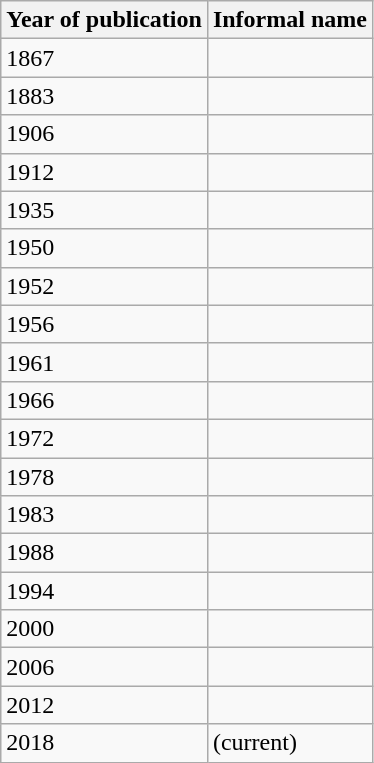<table class="wikitable">
<tr>
<th>Year of publication</th>
<th>Informal name</th>
</tr>
<tr>
<td>1867</td>
<td><em></em></td>
</tr>
<tr>
<td>1883</td>
<td><em></em></td>
</tr>
<tr>
<td>1906</td>
<td><em></em></td>
</tr>
<tr>
<td>1912</td>
<td><em></em></td>
</tr>
<tr>
<td>1935</td>
<td><em></em></td>
</tr>
<tr>
<td>1950</td>
<td><em></em></td>
</tr>
<tr>
<td>1952</td>
<td><em></em></td>
</tr>
<tr>
<td>1956</td>
<td><em></em></td>
</tr>
<tr>
<td>1961</td>
<td><em></em></td>
</tr>
<tr>
<td>1966</td>
<td><em></em></td>
</tr>
<tr>
<td>1972</td>
<td><em></em></td>
</tr>
<tr>
<td>1978</td>
<td><em></em></td>
</tr>
<tr>
<td>1983</td>
<td><em></em></td>
</tr>
<tr>
<td>1988</td>
<td><em></em></td>
</tr>
<tr>
<td>1994</td>
<td><em></em></td>
</tr>
<tr>
<td>2000</td>
<td><em></em></td>
</tr>
<tr>
<td>2006</td>
<td><em></em></td>
</tr>
<tr>
<td>2012</td>
<td><em></em></td>
</tr>
<tr>
<td>2018</td>
<td><em></em> (current)</td>
</tr>
</table>
